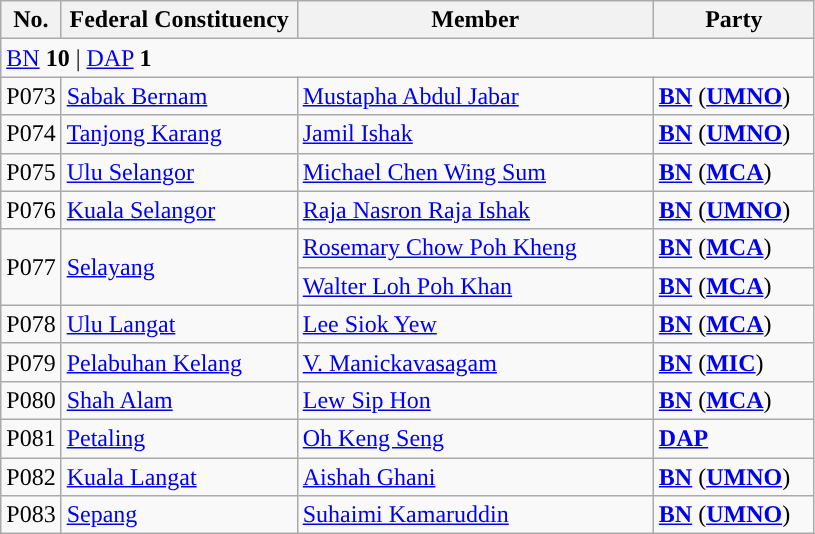<table class="wikitable sortable">
<tr>
<th style="width:30px;">No.</th>
<th style="width:150px;">Federal Constituency</th>
<th style="width:230px;">Member</th>
<th style="width:100px;">Party</th>
</tr>
<tr>
<td colspan="4"><a href='#'>BN</a> <strong>10</strong> | <a href='#'>DAP</a> <strong>1</strong></td>
</tr>
<tr>
<td>P073</td>
<td><a href='#'>Sabak Bernam</a></td>
<td><a href='#'>Mustapha Abdul Jabar</a></td>
<td><strong><a href='#'>BN</a></strong> (<strong><a href='#'>UMNO</a></strong>)</td>
</tr>
<tr>
<td>P074</td>
<td><a href='#'>Tanjong Karang</a></td>
<td><a href='#'>Jamil Ishak</a></td>
<td><strong><a href='#'>BN</a></strong> (<strong><a href='#'>UMNO</a></strong>)</td>
</tr>
<tr>
<td>P075</td>
<td><a href='#'>Ulu Selangor</a></td>
<td><a href='#'>Michael Chen Wing Sum</a></td>
<td><strong><a href='#'>BN</a></strong> (<strong><a href='#'>MCA</a></strong>)</td>
</tr>
<tr>
<td>P076</td>
<td><a href='#'>Kuala Selangor</a></td>
<td><a href='#'>Raja Nasron Raja Ishak</a></td>
<td><strong><a href='#'>BN</a></strong> (<strong><a href='#'>UMNO</a></strong>)</td>
</tr>
<tr>
<td rowspan=2>P077</td>
<td rowspan=2><a href='#'>Selayang</a></td>
<td><a href='#'>Rosemary Chow Poh Kheng</a> </td>
<td><strong><a href='#'>BN</a></strong> (<strong><a href='#'>MCA</a></strong>)</td>
</tr>
<tr>
<td><a href='#'>Walter Loh Poh Khan</a> </td>
<td><strong><a href='#'>BN</a></strong> (<strong><a href='#'>MCA</a></strong>)</td>
</tr>
<tr>
<td>P078</td>
<td><a href='#'>Ulu Langat</a></td>
<td><a href='#'>Lee Siok Yew</a></td>
<td><strong><a href='#'>BN</a></strong> (<strong><a href='#'>MCA</a></strong>)</td>
</tr>
<tr>
<td>P079</td>
<td><a href='#'>Pelabuhan Kelang</a></td>
<td><a href='#'>V. Manickavasagam</a></td>
<td><strong><a href='#'>BN</a></strong> (<strong><a href='#'>MIC</a></strong>)</td>
</tr>
<tr>
<td>P080</td>
<td><a href='#'>Shah Alam</a></td>
<td><a href='#'>Lew Sip Hon</a></td>
<td><strong><a href='#'>BN</a></strong> (<strong><a href='#'>MCA</a></strong>)</td>
</tr>
<tr>
<td>P081</td>
<td><a href='#'>Petaling</a></td>
<td><a href='#'>Oh Keng Seng</a></td>
<td><strong><a href='#'>DAP</a></strong></td>
</tr>
<tr>
<td>P082</td>
<td><a href='#'>Kuala Langat</a></td>
<td><a href='#'>Aishah Ghani</a></td>
<td><strong><a href='#'>BN</a></strong> (<strong><a href='#'>UMNO</a></strong>)</td>
</tr>
<tr>
<td>P083</td>
<td><a href='#'>Sepang</a></td>
<td><a href='#'>Suhaimi Kamaruddin</a></td>
<td><strong><a href='#'>BN</a></strong> (<strong><a href='#'>UMNO</a></strong>)</td>
</tr>
</table>
